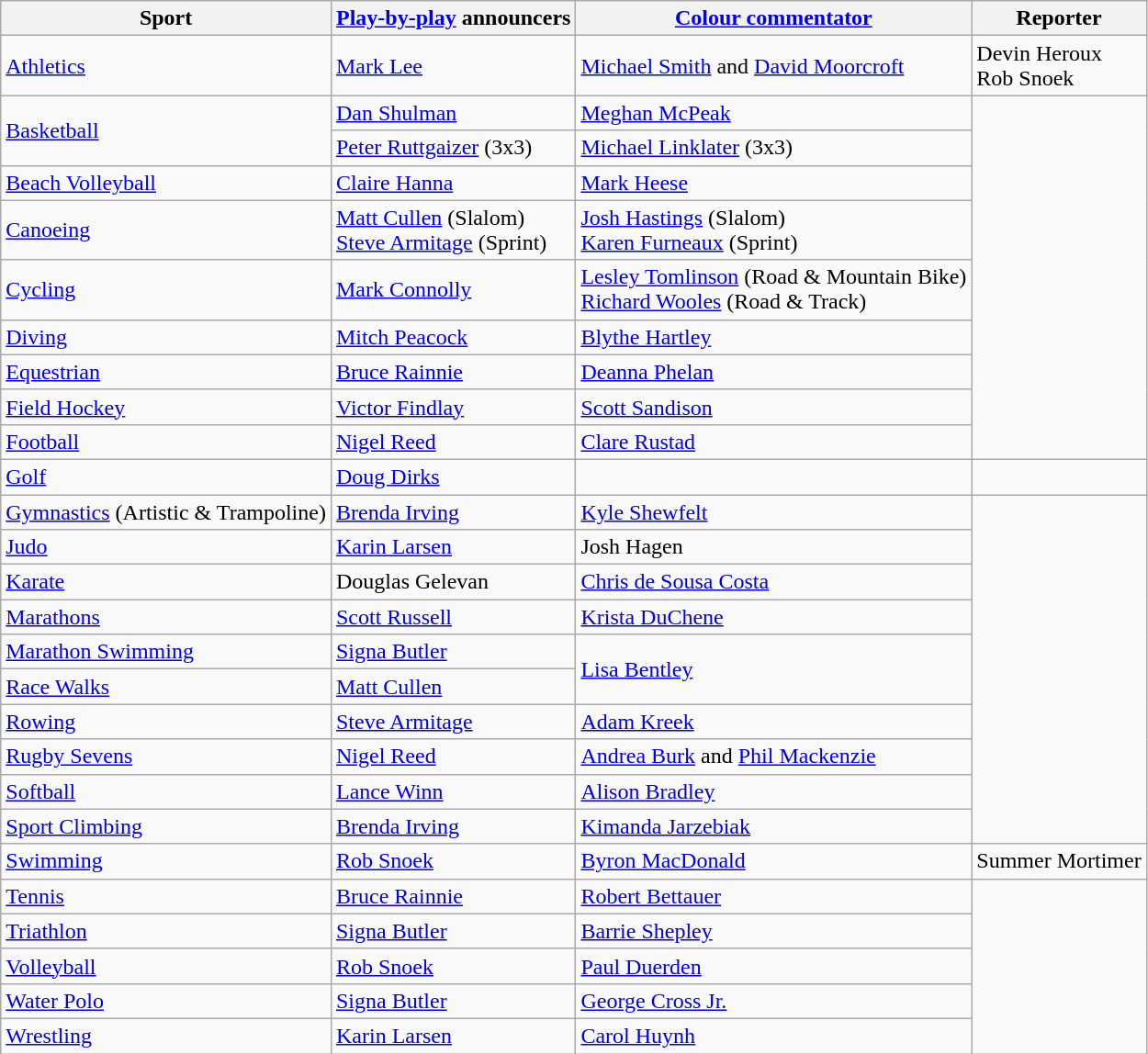<table class="wikitable">
<tr>
<th>Sport</th>
<th><a href='#'>Play-by-play</a> announcers</th>
<th><a href='#'>Colour commentator</a></th>
<th>Reporter</th>
</tr>
<tr>
<td><a href='#'>Athletics</a></td>
<td><a href='#'>Mark Lee</a></td>
<td><a href='#'>Michael Smith</a> and <a href='#'>David Moorcroft</a></td>
<td>Devin Heroux<br>Rob Snoek</td>
</tr>
<tr>
<td rowspan="2"><a href='#'>Basketball</a></td>
<td><a href='#'>Dan Shulman</a></td>
<td><a href='#'>Meghan McPeak</a></td>
</tr>
<tr>
<td><a href='#'>Peter Ruttgaizer</a> (3x3)</td>
<td><a href='#'>Michael Linklater</a> (3x3)</td>
</tr>
<tr>
<td><a href='#'>Beach Volleyball</a></td>
<td><a href='#'>Claire Hanna</a></td>
<td><a href='#'>Mark Heese</a></td>
</tr>
<tr>
<td><a href='#'>Canoeing</a></td>
<td><a href='#'>Matt Cullen</a> (Slalom)<br><a href='#'>Steve Armitage</a> (Sprint)</td>
<td><a href='#'>Josh Hastings</a> (Slalom)<br><a href='#'>Karen Furneaux</a> (Sprint)</td>
</tr>
<tr>
<td><a href='#'>Cycling</a></td>
<td><a href='#'>Mark Connolly</a></td>
<td><a href='#'>Lesley Tomlinson</a> (Road & Mountain Bike)<br><a href='#'>Richard Wooles</a> (Road & Track)</td>
</tr>
<tr>
<td><a href='#'>Diving</a></td>
<td><a href='#'>Mitch Peacock</a></td>
<td><a href='#'>Blythe Hartley</a></td>
</tr>
<tr>
<td><a href='#'>Equestrian</a></td>
<td><a href='#'>Bruce Rainnie</a></td>
<td><a href='#'>Deanna Phelan</a></td>
</tr>
<tr>
<td><a href='#'>Field Hockey</a></td>
<td><a href='#'>Victor Findlay</a></td>
<td><a href='#'>Scott Sandison</a></td>
</tr>
<tr>
<td><a href='#'>Football</a></td>
<td><a href='#'>Nigel Reed</a></td>
<td><a href='#'>Clare Rustad</a></td>
</tr>
<tr>
<td><a href='#'>Golf</a></td>
<td><a href='#'>Doug Dirks</a></td>
<td></td>
<td></td>
</tr>
<tr>
<td><a href='#'>Gymnastics</a> (Artistic & Trampoline)</td>
<td><a href='#'>Brenda Irving</a></td>
<td><a href='#'>Kyle Shewfelt</a></td>
</tr>
<tr>
<td><a href='#'>Judo</a></td>
<td><a href='#'>Karin Larsen</a></td>
<td>Josh Hagen</td>
</tr>
<tr>
<td><a href='#'>Karate</a></td>
<td>Douglas Gelevan</td>
<td><a href='#'>Chris de Sousa Costa</a></td>
</tr>
<tr>
<td><a href='#'>Marathons</a></td>
<td><a href='#'>Scott Russell</a></td>
<td><a href='#'>Krista DuChene</a></td>
</tr>
<tr>
<td><a href='#'>Marathon Swimming</a></td>
<td><a href='#'>Signa Butler</a></td>
<td rowspan="2"><a href='#'>Lisa Bentley</a></td>
</tr>
<tr>
<td><a href='#'>Race Walks</a></td>
<td><a href='#'>Matt Cullen</a></td>
</tr>
<tr>
<td><a href='#'>Rowing</a></td>
<td><a href='#'>Steve Armitage</a></td>
<td><a href='#'>Adam Kreek</a></td>
</tr>
<tr>
<td><a href='#'>Rugby Sevens</a></td>
<td><a href='#'>Nigel Reed</a></td>
<td><a href='#'>Andrea Burk</a> and <a href='#'>Phil Mackenzie</a></td>
</tr>
<tr>
<td><a href='#'>Softball</a></td>
<td><a href='#'>Lance Winn</a></td>
<td><a href='#'>Alison Bradley</a></td>
</tr>
<tr>
<td><a href='#'>Sport Climbing</a></td>
<td><a href='#'>Brenda Irving</a></td>
<td><a href='#'>Kimanda Jarzebiak</a></td>
</tr>
<tr>
<td><a href='#'>Swimming</a></td>
<td><a href='#'>Rob Snoek</a></td>
<td><a href='#'>Byron MacDonald</a></td>
<td>Summer Mortimer</td>
</tr>
<tr>
<td><a href='#'>Tennis</a></td>
<td><a href='#'>Bruce Rainnie</a></td>
<td><a href='#'>Robert Bettauer</a></td>
</tr>
<tr>
<td><a href='#'>Triathlon</a></td>
<td><a href='#'>Signa Butler</a></td>
<td><a href='#'>Barrie Shepley</a></td>
</tr>
<tr>
<td><a href='#'>Volleyball</a></td>
<td><a href='#'>Rob Snoek</a></td>
<td><a href='#'>Paul Duerden</a></td>
</tr>
<tr>
<td><a href='#'>Water Polo</a></td>
<td><a href='#'>Signa Butler</a></td>
<td><a href='#'>George Cross Jr.</a></td>
</tr>
<tr>
<td><a href='#'>Wrestling</a></td>
<td><a href='#'>Karin Larsen</a></td>
<td><a href='#'>Carol Huynh</a></td>
</tr>
</table>
